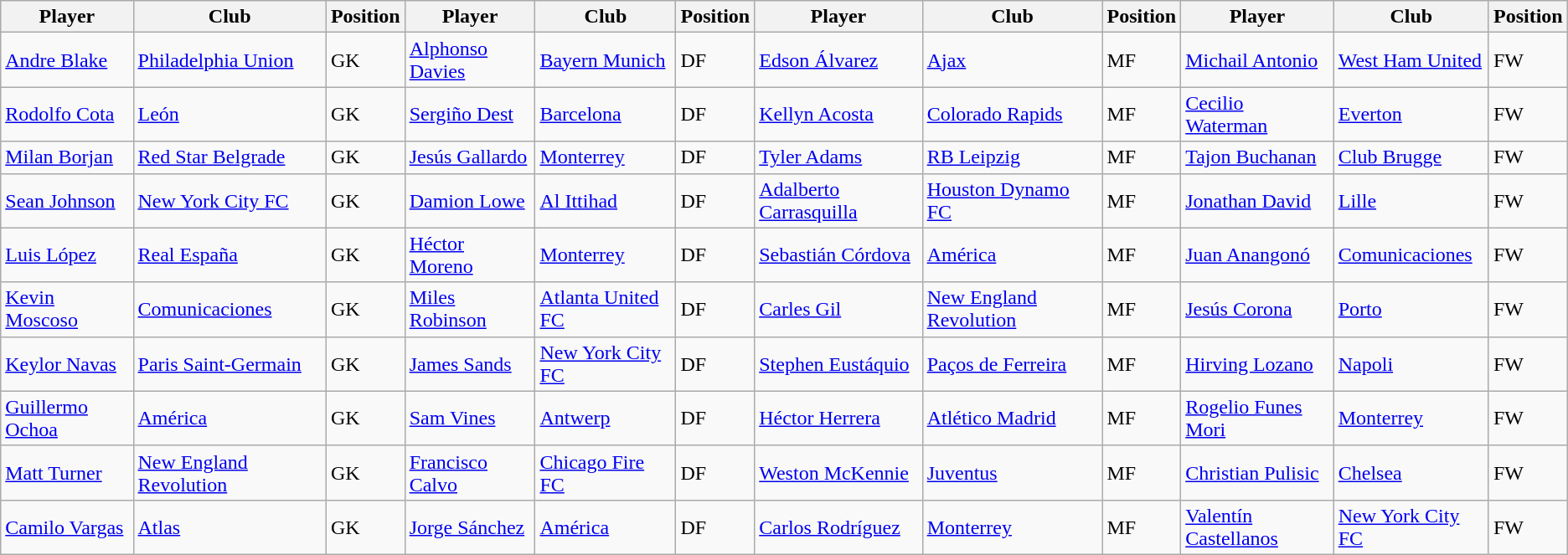<table class="wikitable">
<tr>
<th>Player</th>
<th>Club</th>
<th>Position</th>
<th>Player</th>
<th>Club</th>
<th>Position</th>
<th>Player</th>
<th>Club</th>
<th>Position</th>
<th>Player</th>
<th>Club</th>
<th>Position</th>
</tr>
<tr>
<td> <a href='#'>Andre Blake</a></td>
<td> <a href='#'>Philadelphia Union</a></td>
<td>GK</td>
<td> <a href='#'>Alphonso Davies</a></td>
<td> <a href='#'>Bayern Munich</a></td>
<td>DF</td>
<td> <a href='#'>Edson Álvarez</a></td>
<td> <a href='#'>Ajax</a></td>
<td>MF</td>
<td> <a href='#'>Michail Antonio</a></td>
<td> <a href='#'>West Ham United</a></td>
<td>FW</td>
</tr>
<tr>
<td> <a href='#'>Rodolfo Cota</a></td>
<td> <a href='#'>León</a></td>
<td>GK</td>
<td> <a href='#'>Sergiño Dest</a></td>
<td> <a href='#'>Barcelona</a></td>
<td>DF</td>
<td> <a href='#'>Kellyn Acosta</a></td>
<td> <a href='#'>Colorado Rapids</a></td>
<td>MF</td>
<td> <a href='#'>Cecilio Waterman</a></td>
<td> <a href='#'>Everton</a></td>
<td>FW</td>
</tr>
<tr>
<td> <a href='#'>Milan Borjan</a></td>
<td> <a href='#'>Red Star Belgrade</a></td>
<td>GK</td>
<td> <a href='#'>Jesús Gallardo</a></td>
<td> <a href='#'>Monterrey</a></td>
<td>DF</td>
<td> <a href='#'>Tyler Adams</a></td>
<td> <a href='#'>RB Leipzig</a></td>
<td>MF</td>
<td> <a href='#'>Tajon Buchanan</a></td>
<td> <a href='#'>Club Brugge</a></td>
<td>FW</td>
</tr>
<tr>
<td> <a href='#'>Sean Johnson</a></td>
<td> <a href='#'>New York City FC</a></td>
<td>GK</td>
<td> <a href='#'>Damion Lowe</a></td>
<td> <a href='#'>Al Ittihad</a></td>
<td>DF</td>
<td> <a href='#'>Adalberto Carrasquilla</a></td>
<td> <a href='#'>Houston Dynamo FC</a></td>
<td>MF</td>
<td> <a href='#'>Jonathan David</a></td>
<td> <a href='#'>Lille</a></td>
<td>FW</td>
</tr>
<tr>
<td> <a href='#'>Luis López</a></td>
<td> <a href='#'>Real España</a></td>
<td>GK</td>
<td> <a href='#'>Héctor Moreno</a></td>
<td> <a href='#'>Monterrey</a></td>
<td>DF</td>
<td> <a href='#'>Sebastián Córdova</a></td>
<td> <a href='#'>América</a></td>
<td>MF</td>
<td> <a href='#'>Juan Anangonó</a></td>
<td> <a href='#'>Comunicaciones</a></td>
<td>FW</td>
</tr>
<tr>
<td> <a href='#'>Kevin Moscoso</a></td>
<td> <a href='#'>Comunicaciones</a></td>
<td>GK</td>
<td> <a href='#'>Miles Robinson</a></td>
<td> <a href='#'>Atlanta United FC</a></td>
<td>DF</td>
<td> <a href='#'>Carles Gil</a></td>
<td> <a href='#'>New England Revolution</a></td>
<td>MF</td>
<td> <a href='#'>Jesús Corona</a></td>
<td> <a href='#'>Porto</a></td>
<td>FW</td>
</tr>
<tr>
<td> <a href='#'>Keylor Navas</a></td>
<td> <a href='#'>Paris Saint-Germain</a></td>
<td>GK</td>
<td> <a href='#'>James Sands</a></td>
<td> <a href='#'>New York City FC</a></td>
<td>DF</td>
<td> <a href='#'>Stephen Eustáquio</a></td>
<td> <a href='#'>Paços de Ferreira</a></td>
<td>MF</td>
<td> <a href='#'>Hirving Lozano</a></td>
<td> <a href='#'>Napoli</a></td>
<td>FW</td>
</tr>
<tr>
<td> <a href='#'>Guillermo Ochoa</a></td>
<td> <a href='#'>América</a></td>
<td>GK</td>
<td> <a href='#'>Sam Vines</a></td>
<td> <a href='#'>Antwerp</a></td>
<td>DF</td>
<td> <a href='#'>Héctor Herrera</a></td>
<td> <a href='#'>Atlético Madrid</a></td>
<td>MF</td>
<td> <a href='#'>Rogelio Funes Mori</a></td>
<td> <a href='#'>Monterrey</a></td>
<td>FW</td>
</tr>
<tr>
<td> <a href='#'>Matt Turner</a></td>
<td> <a href='#'>New England Revolution</a></td>
<td>GK</td>
<td> <a href='#'>Francisco Calvo</a></td>
<td> <a href='#'>Chicago Fire FC</a></td>
<td>DF</td>
<td> <a href='#'>Weston McKennie</a></td>
<td> <a href='#'>Juventus</a></td>
<td>MF</td>
<td> <a href='#'>Christian Pulisic</a></td>
<td> <a href='#'>Chelsea</a></td>
<td>FW</td>
</tr>
<tr>
<td> <a href='#'>Camilo Vargas</a></td>
<td> <a href='#'>Atlas</a></td>
<td>GK</td>
<td> <a href='#'>Jorge Sánchez</a></td>
<td> <a href='#'>América</a></td>
<td>DF</td>
<td> <a href='#'>Carlos Rodríguez</a></td>
<td> <a href='#'>Monterrey</a></td>
<td>MF</td>
<td> <a href='#'>Valentín Castellanos</a></td>
<td> <a href='#'>New York City FC</a></td>
<td>FW</td>
</tr>
</table>
